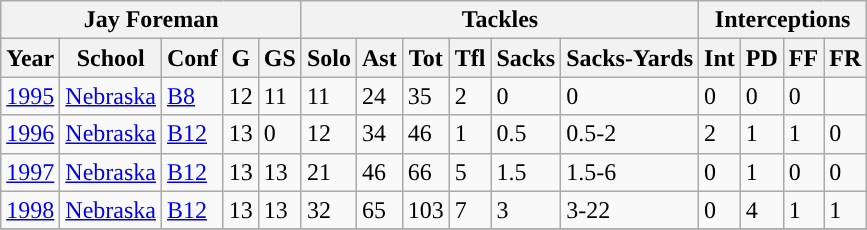<table class="wikitable">
<tr>
<th colspan="5" style="text-align: center; font-weight:bold;">Jay Foreman</th>
<th colspan="6" style="text-align: center; font-weight:bold;">Tackles</th>
<th colspan="7" style="text-align: center; font-weight:bold;">Interceptions</th>
</tr>
<tr>
<th style="font-weight:bold;" style=>Year</th>
<th style="font-weight:bold;" style=>School</th>
<th style="font-weight:bold;" style=>Conf</th>
<th style="font-weight:bold;" style=>G</th>
<th style="font-weight:bold;" style=>GS</th>
<th style="font-weight:bold;" style=>Solo</th>
<th style="font-weight:bold;" style=>Ast</th>
<th style="font-weight:bold;" style=>Tot</th>
<th style="font-weight:bold;" style=>Tfl</th>
<th style="font-weight:bold;" style=>Sacks</th>
<th style="font-weight:bold;" style=>Sacks-Yards</th>
<th style="font-weight:bold;" style=>Int</th>
<th style="font-weight:bold;" style=>PD</th>
<th style="font-weight:bold;" style=>FF</th>
<th style="font-weight:bold;" style=>FR</th>
</tr>
<tr>
<td><a href='#'>1995</a></td>
<td><a href='#'>Nebraska</a></td>
<td><a href='#'>B8</a></td>
<td>12</td>
<td>11</td>
<td>11</td>
<td>24</td>
<td>35</td>
<td>2</td>
<td>0</td>
<td>0</td>
<td>0</td>
<td>0</td>
<td>0</td>
</tr>
<tr>
<td><a href='#'>1996</a></td>
<td><a href='#'>Nebraska</a></td>
<td><a href='#'>B12</a></td>
<td>13</td>
<td>0</td>
<td>12</td>
<td>34</td>
<td>46</td>
<td>1</td>
<td>0.5</td>
<td>0.5-2</td>
<td>2</td>
<td>1</td>
<td>1</td>
<td>0</td>
</tr>
<tr>
<td><a href='#'>1997</a></td>
<td><a href='#'>Nebraska</a></td>
<td><a href='#'>B12</a></td>
<td>13</td>
<td>13</td>
<td>21</td>
<td>46</td>
<td>66</td>
<td>5</td>
<td>1.5</td>
<td>1.5-6</td>
<td>0</td>
<td>1</td>
<td>0</td>
<td>0</td>
</tr>
<tr>
<td><a href='#'>1998</a></td>
<td><a href='#'>Nebraska</a></td>
<td><a href='#'>B12</a></td>
<td>13</td>
<td>13</td>
<td>32</td>
<td>65</td>
<td>103</td>
<td>7</td>
<td>3</td>
<td>3-22</td>
<td>0</td>
<td>4</td>
<td>1</td>
<td>1</td>
</tr>
<tr>
</tr>
</table>
